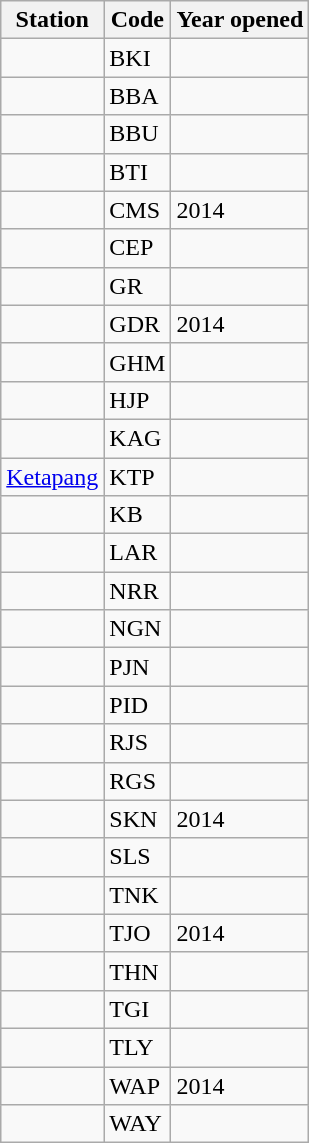<table class="wikitable sortable">
<tr>
<th>Station</th>
<th>Code</th>
<th>Year opened</th>
</tr>
<tr>
<td></td>
<td>BKI</td>
<td></td>
</tr>
<tr>
<td></td>
<td>BBA</td>
<td></td>
</tr>
<tr>
<td></td>
<td>BBU</td>
<td></td>
</tr>
<tr>
<td></td>
<td>BTI</td>
<td></td>
</tr>
<tr>
<td></td>
<td>CMS</td>
<td>2014</td>
</tr>
<tr>
<td></td>
<td>CEP</td>
<td></td>
</tr>
<tr>
<td></td>
<td>GR</td>
<td></td>
</tr>
<tr>
<td></td>
<td>GDR</td>
<td>2014</td>
</tr>
<tr>
<td></td>
<td>GHM</td>
<td></td>
</tr>
<tr>
<td></td>
<td>HJP</td>
<td></td>
</tr>
<tr>
<td></td>
<td>KAG</td>
<td></td>
</tr>
<tr>
<td><a href='#'>Ketapang</a></td>
<td>KTP</td>
<td></td>
</tr>
<tr>
<td></td>
<td>KB</td>
<td></td>
</tr>
<tr>
<td></td>
<td>LAR</td>
<td></td>
</tr>
<tr>
<td></td>
<td>NRR</td>
<td></td>
</tr>
<tr>
<td></td>
<td>NGN</td>
<td></td>
</tr>
<tr>
<td></td>
<td>PJN</td>
<td></td>
</tr>
<tr>
<td></td>
<td>PID</td>
<td></td>
</tr>
<tr>
<td></td>
<td>RJS</td>
<td></td>
</tr>
<tr>
<td></td>
<td>RGS</td>
<td></td>
</tr>
<tr>
<td></td>
<td>SKN</td>
<td>2014</td>
</tr>
<tr>
<td></td>
<td>SLS</td>
<td></td>
</tr>
<tr>
<td></td>
<td>TNK</td>
<td></td>
</tr>
<tr>
<td></td>
<td>TJO</td>
<td>2014</td>
</tr>
<tr>
<td></td>
<td>THN</td>
<td></td>
</tr>
<tr>
<td></td>
<td>TGI</td>
<td></td>
</tr>
<tr>
<td></td>
<td>TLY</td>
<td></td>
</tr>
<tr>
<td></td>
<td>WAP</td>
<td>2014</td>
</tr>
<tr>
<td></td>
<td>WAY</td>
<td></td>
</tr>
</table>
